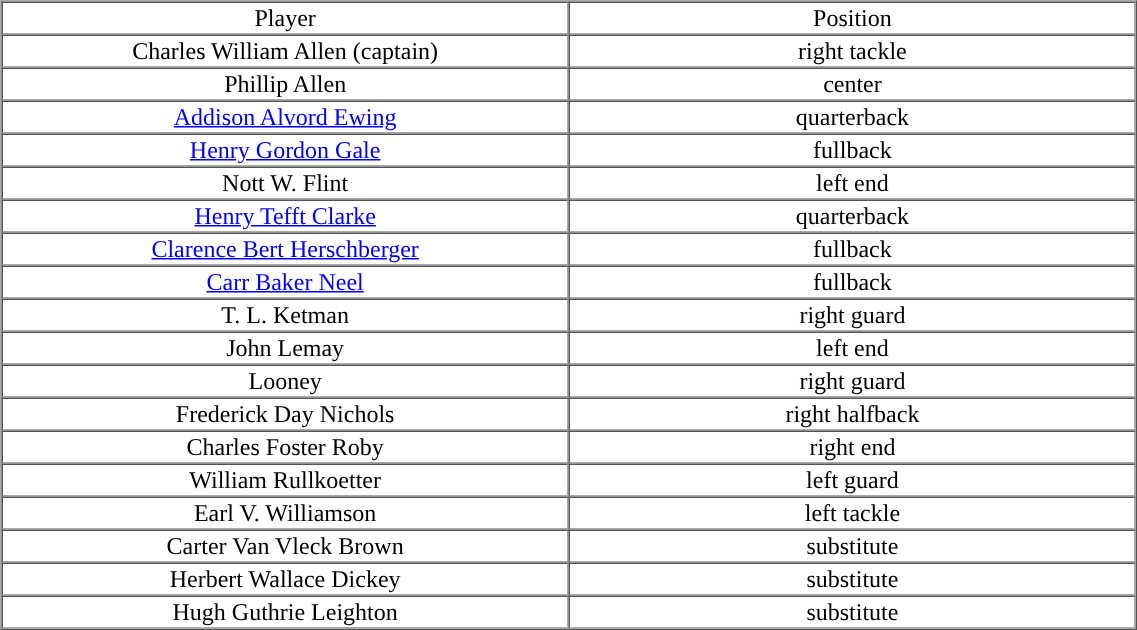<table cellpadding="1" border="1" cellspacing="0" width="60%" style="text-align:center;">
<tr>
<td>Player</td>
<td>Position</td>
</tr>
<tr align="center" bgcolor="">
<td>Charles William Allen (captain)</td>
<td>right tackle</td>
</tr>
<tr align="center" bgcolor="">
<td>Phillip Allen</td>
<td>center</td>
</tr>
<tr align="center" bgcolor="">
<td width="250"><a href='#'>Addison Alvord Ewing</a></td>
<td width="250">quarterback</td>
</tr>
<tr align="center" bgcolor="">
<td><a href='#'>Henry Gordon Gale</a></td>
<td>fullback</td>
</tr>
<tr align="center" bgcolor="">
<td>Nott W. Flint</td>
<td>left end</td>
</tr>
<tr align="center" bgcolor="">
<td><a href='#'>Henry Tefft Clarke</a></td>
<td>quarterback</td>
</tr>
<tr align="center" bgcolor="">
<td><a href='#'>Clarence Bert Herschberger</a></td>
<td>fullback</td>
</tr>
<tr align="center" bgcolor="">
<td><a href='#'>Carr Baker Neel</a></td>
<td>fullback</td>
</tr>
<tr align="center" bgcolor="">
<td>T. L. Ketman</td>
<td>right guard</td>
</tr>
<tr align="center" bgcolor="">
<td>John Lemay</td>
<td>left end</td>
</tr>
<tr align="center" bgcolor="">
<td>Looney</td>
<td>right guard</td>
</tr>
<tr align="center" bgcolor="">
<td>Frederick Day Nichols</td>
<td>right halfback</td>
</tr>
<tr align="center" bgcolor="">
<td>Charles Foster Roby</td>
<td>right end</td>
</tr>
<tr align="center" bgcolor="">
<td>William Rullkoetter</td>
<td>left guard</td>
</tr>
<tr align="center" bgcolor="">
<td>Earl V. Williamson</td>
<td>left tackle</td>
</tr>
<tr align="center" bgcolor="">
<td>Carter Van Vleck Brown</td>
<td>substitute</td>
</tr>
<tr align="center" bgcolor="">
<td>Herbert Wallace Dickey</td>
<td>substitute</td>
</tr>
<tr align="center" bgcolor="">
<td>Hugh Guthrie Leighton</td>
<td>substitute</td>
</tr>
<tr align="center" bgcolor="">
</tr>
</table>
